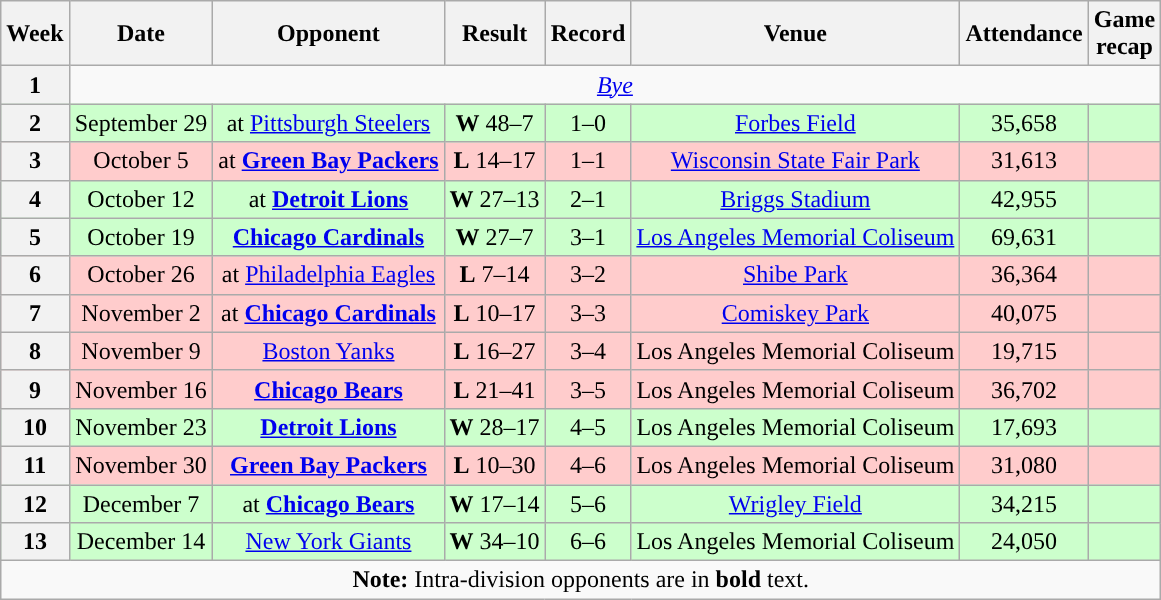<table class="wikitable" style="text-align:center">
<tr>
<th>Week</th>
<th>Date</th>
<th>Opponent</th>
<th>Result</th>
<th>Record</th>
<th>Venue</th>
<th>Attendance</th>
<th>Game<br>recap</th>
</tr>
<tr>
<th>1</th>
<td colspan="7"><em><a href='#'>Bye</a></em></td>
</tr>
<tr style="background:#cfc">
<th>2</th>
<td>September 29</td>
<td>at <a href='#'>Pittsburgh Steelers</a></td>
<td><strong>W</strong> 48–7</td>
<td>1–0</td>
<td><a href='#'>Forbes Field</a></td>
<td>35,658</td>
<td></td>
</tr>
<tr style="background:#fcc">
<th>3</th>
<td>October 5</td>
<td>at <strong><a href='#'>Green Bay Packers</a></strong></td>
<td><strong>L</strong> 14–17</td>
<td>1–1</td>
<td><a href='#'>Wisconsin State Fair Park</a></td>
<td>31,613</td>
<td></td>
</tr>
<tr style="background:#cfc">
<th>4</th>
<td>October 12</td>
<td>at <strong><a href='#'>Detroit Lions</a></strong></td>
<td><strong>W</strong> 27–13</td>
<td>2–1</td>
<td><a href='#'>Briggs Stadium</a></td>
<td>42,955</td>
<td></td>
</tr>
<tr style="background:#cfc">
<th>5</th>
<td>October 19</td>
<td><strong><a href='#'>Chicago Cardinals</a></strong></td>
<td><strong>W</strong> 27–7</td>
<td>3–1</td>
<td><a href='#'>Los Angeles Memorial Coliseum</a></td>
<td>69,631</td>
<td></td>
</tr>
<tr style="background:#fcc">
<th>6</th>
<td>October 26</td>
<td>at <a href='#'>Philadelphia Eagles</a></td>
<td><strong>L</strong> 7–14</td>
<td>3–2</td>
<td><a href='#'>Shibe Park</a></td>
<td>36,364</td>
<td></td>
</tr>
<tr style="background:#fcc">
<th>7</th>
<td>November 2</td>
<td>at <strong><a href='#'>Chicago Cardinals</a></strong></td>
<td><strong>L</strong> 10–17</td>
<td>3–3</td>
<td><a href='#'>Comiskey Park</a></td>
<td>40,075</td>
<td></td>
</tr>
<tr style="background:#fcc">
<th>8</th>
<td>November 9</td>
<td><a href='#'>Boston Yanks</a></td>
<td><strong>L</strong> 16–27</td>
<td>3–4</td>
<td>Los Angeles Memorial Coliseum</td>
<td>19,715</td>
<td></td>
</tr>
<tr style="background:#fcc">
<th>9</th>
<td>November 16</td>
<td><strong><a href='#'>Chicago Bears</a></strong></td>
<td><strong>L</strong> 21–41</td>
<td>3–5</td>
<td>Los Angeles Memorial Coliseum</td>
<td>36,702</td>
<td></td>
</tr>
<tr style="background:#cfc">
<th>10</th>
<td>November 23</td>
<td><strong><a href='#'>Detroit Lions</a></strong></td>
<td><strong>W</strong> 28–17</td>
<td>4–5</td>
<td>Los Angeles Memorial Coliseum</td>
<td>17,693</td>
<td></td>
</tr>
<tr style="background:#fcc">
<th>11</th>
<td>November 30</td>
<td><strong><a href='#'>Green Bay Packers</a></strong></td>
<td><strong>L</strong> 10–30</td>
<td>4–6</td>
<td>Los Angeles Memorial Coliseum</td>
<td>31,080</td>
<td></td>
</tr>
<tr style="background:#cfc">
<th>12</th>
<td>December 7</td>
<td>at <strong><a href='#'>Chicago Bears</a></strong></td>
<td><strong>W</strong> 17–14</td>
<td>5–6</td>
<td><a href='#'>Wrigley Field</a></td>
<td>34,215</td>
<td></td>
</tr>
<tr style="background:#cfc">
<th>13</th>
<td>December 14</td>
<td><a href='#'>New York Giants</a></td>
<td><strong>W</strong> 34–10</td>
<td>6–6</td>
<td>Los Angeles Memorial Coliseum</td>
<td>24,050</td>
<td></td>
</tr>
<tr>
<td colspan="8"><strong>Note:</strong> Intra-division opponents are in <strong>bold</strong> text.</td>
</tr>
</table>
